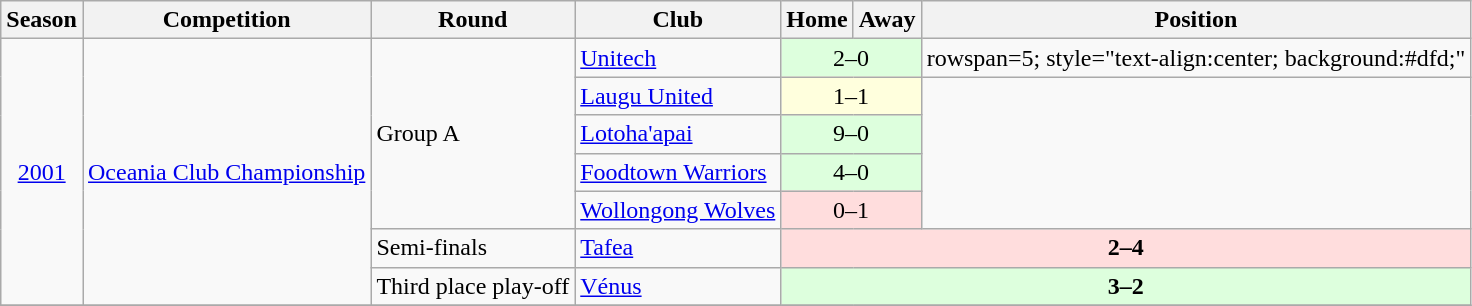<table class="wikitable">
<tr>
<th>Season</th>
<th>Competition</th>
<th>Round</th>
<th>Club</th>
<th>Home</th>
<th>Away</th>
<th>Position</th>
</tr>
<tr>
<td rowspan="7" style="text-align:center;"><a href='#'>2001</a></td>
<td rowspan="7"><a href='#'>Oceania Club Championship</a></td>
<td rowspan="5">Group A</td>
<td> <a href='#'>Unitech</a></td>
<td colspan="2;" style="text-align:center; background:#dfd;">2–0</td>
<td>rowspan=5; style="text-align:center; background:#dfd;" </td>
</tr>
<tr>
<td> <a href='#'>Laugu United</a></td>
<td colspan=2; style="text-align:center; background:#ffd;">1–1</td>
</tr>
<tr>
<td> <a href='#'>Lotoha'apai</a></td>
<td colspan=2; style="text-align:center; background:#dfd;">9–0</td>
</tr>
<tr>
<td> <a href='#'>Foodtown Warriors</a></td>
<td colspan=2; style="text-align:center; background:#dfd;">4–0</td>
</tr>
<tr>
<td> <a href='#'>Wollongong Wolves</a></td>
<td colspan=2; style="text-align:center; background:#fdd;">0–1</td>
</tr>
<tr>
<td>Semi-finals</td>
<td> <a href='#'>Tafea</a></td>
<td colspan=3; style="text-align:center; background:#fdd;"><strong>2–4</strong></td>
</tr>
<tr>
<td>Third place play-off</td>
<td> <a href='#'>Vénus</a></td>
<td colspan=3 style="text-align:center; background:#dfd;"><strong>3–2</strong></td>
</tr>
<tr>
</tr>
</table>
